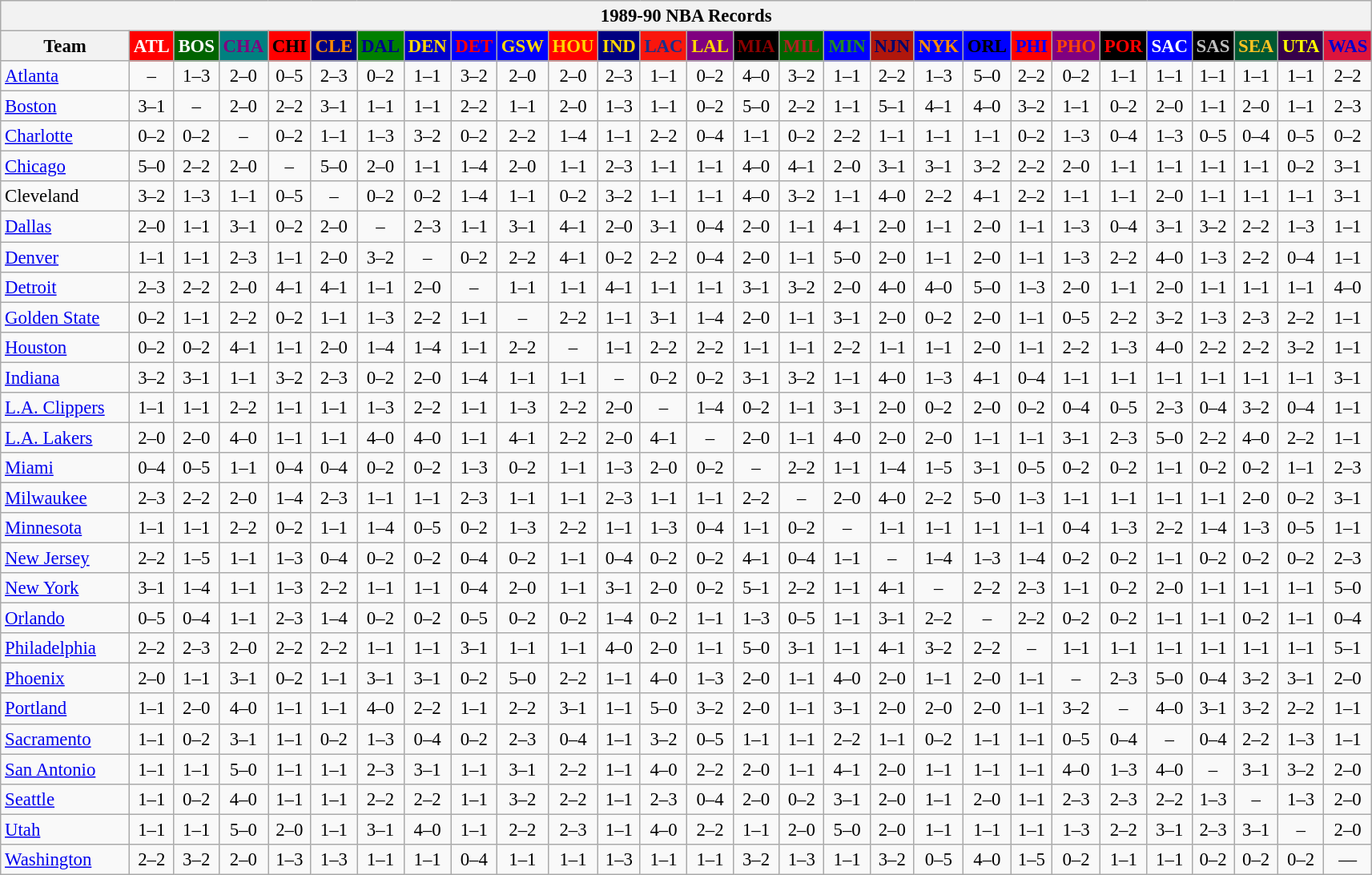<table class="wikitable" style="font-size:95%; text-align:center;">
<tr>
<th colspan=28>1989-90 NBA Records</th>
</tr>
<tr>
<th width=100>Team</th>
<th style="background:#FF0000;color:#FFFFFF;width=35">ATL</th>
<th style="background:#006400;color:#FFFFFF;width=35">BOS</th>
<th style="background:#008080;color:#800080;width=35">CHA</th>
<th style="background:#FF0000;color:#000000;width=35">CHI</th>
<th style="background:#000080;color:#FF8C00;width=35">CLE</th>
<th style="background:#008000;color:#00008B;width=35">DAL</th>
<th style="background:#0000CD;color:#FFD700;width=35">DEN</th>
<th style="background:#0000FF;color:#FF0000;width=35">DET</th>
<th style="background:#0000FF;color:#FFD700;width=35">GSW</th>
<th style="background:#FF0000;color:#FFD700;width=35">HOU</th>
<th style="background:#000080;color:#FFD700;width=35">IND</th>
<th style="background:#F9160D;color:#1A2E8B;width=35">LAC</th>
<th style="background:#800080;color:#FFD700;width=35">LAL</th>
<th style="background:#000000;color:#8B0000;width=35">MIA</th>
<th style="background:#006400;color:#B22222;width=35">MIL</th>
<th style="background:#0000FF;color:#228B22;width=35">MIN</th>
<th style="background:#B0170C;color:#00056D;width=35">NJN</th>
<th style="background:#0000FF;color:#FF8C00;width=35">NYK</th>
<th style="background:#0000FF;color:#000000;width=35">ORL</th>
<th style="background:#FF0000;color:#0000FF;width=35">PHI</th>
<th style="background:#800080;color:#FF4500;width=35">PHO</th>
<th style="background:#000000;color:#FF0000;width=35">POR</th>
<th style="background:#0000FF;color:#FFFFFF;width=35">SAC</th>
<th style="background:#000000;color:#C0C0C0;width=35">SAS</th>
<th style="background:#005831;color:#FFC322;width=35">SEA</th>
<th style="background:#36004A;color:#FFFF00;width=35">UTA</th>
<th style="background:#DC143C;color:#0000CD;width=35">WAS</th>
</tr>
<tr>
<td style="text-align:left;"><a href='#'>Atlanta</a></td>
<td>–</td>
<td>1–3</td>
<td>2–0</td>
<td>0–5</td>
<td>2–3</td>
<td>0–2</td>
<td>1–1</td>
<td>3–2</td>
<td>2–0</td>
<td>2–0</td>
<td>2–3</td>
<td>1–1</td>
<td>0–2</td>
<td>4–0</td>
<td>3–2</td>
<td>1–1</td>
<td>2–2</td>
<td>1–3</td>
<td>5–0</td>
<td>2–2</td>
<td>0–2</td>
<td>1–1</td>
<td>1–1</td>
<td>1–1</td>
<td>1–1</td>
<td>1–1</td>
<td>2–2</td>
</tr>
<tr>
<td style="text-align:left;"><a href='#'>Boston</a></td>
<td>3–1</td>
<td>–</td>
<td>2–0</td>
<td>2–2</td>
<td>3–1</td>
<td>1–1</td>
<td>1–1</td>
<td>2–2</td>
<td>1–1</td>
<td>2–0</td>
<td>1–3</td>
<td>1–1</td>
<td>0–2</td>
<td>5–0</td>
<td>2–2</td>
<td>1–1</td>
<td>5–1</td>
<td>4–1</td>
<td>4–0</td>
<td>3–2</td>
<td>1–1</td>
<td>0–2</td>
<td>2–0</td>
<td>1–1</td>
<td>2–0</td>
<td>1–1</td>
<td>2–3</td>
</tr>
<tr>
<td style="text-align:left;"><a href='#'>Charlotte</a></td>
<td>0–2</td>
<td>0–2</td>
<td>–</td>
<td>0–2</td>
<td>1–1</td>
<td>1–3</td>
<td>3–2</td>
<td>0–2</td>
<td>2–2</td>
<td>1–4</td>
<td>1–1</td>
<td>2–2</td>
<td>0–4</td>
<td>1–1</td>
<td>0–2</td>
<td>2–2</td>
<td>1–1</td>
<td>1–1</td>
<td>1–1</td>
<td>0–2</td>
<td>1–3</td>
<td>0–4</td>
<td>1–3</td>
<td>0–5</td>
<td>0–4</td>
<td>0–5</td>
<td>0–2</td>
</tr>
<tr>
<td style="text-align:left;"><a href='#'>Chicago</a></td>
<td>5–0</td>
<td>2–2</td>
<td>2–0</td>
<td>–</td>
<td>5–0</td>
<td>2–0</td>
<td>1–1</td>
<td>1–4</td>
<td>2–0</td>
<td>1–1</td>
<td>2–3</td>
<td>1–1</td>
<td>1–1</td>
<td>4–0</td>
<td>4–1</td>
<td>2–0</td>
<td>3–1</td>
<td>3–1</td>
<td>3–2</td>
<td>2–2</td>
<td>2–0</td>
<td>1–1</td>
<td>1–1</td>
<td>1–1</td>
<td>1–1</td>
<td>0–2</td>
<td>3–1</td>
</tr>
<tr>
<td style="text-align:left;">Cleveland</td>
<td>3–2</td>
<td>1–3</td>
<td>1–1</td>
<td>0–5</td>
<td>–</td>
<td>0–2</td>
<td>0–2</td>
<td>1–4</td>
<td>1–1</td>
<td>0–2</td>
<td>3–2</td>
<td>1–1</td>
<td>1–1</td>
<td>4–0</td>
<td>3–2</td>
<td>1–1</td>
<td>4–0</td>
<td>2–2</td>
<td>4–1</td>
<td>2–2</td>
<td>1–1</td>
<td>1–1</td>
<td>2–0</td>
<td>1–1</td>
<td>1–1</td>
<td>1–1</td>
<td>3–1</td>
</tr>
<tr>
<td style="text-align:left;"><a href='#'>Dallas</a></td>
<td>2–0</td>
<td>1–1</td>
<td>3–1</td>
<td>0–2</td>
<td>2–0</td>
<td>–</td>
<td>2–3</td>
<td>1–1</td>
<td>3–1</td>
<td>4–1</td>
<td>2–0</td>
<td>3–1</td>
<td>0–4</td>
<td>2–0</td>
<td>1–1</td>
<td>4–1</td>
<td>2–0</td>
<td>1–1</td>
<td>2–0</td>
<td>1–1</td>
<td>1–3</td>
<td>0–4</td>
<td>3–1</td>
<td>3–2</td>
<td>2–2</td>
<td>1–3</td>
<td>1–1</td>
</tr>
<tr>
<td style="text-align:left;"><a href='#'>Denver</a></td>
<td>1–1</td>
<td>1–1</td>
<td>2–3</td>
<td>1–1</td>
<td>2–0</td>
<td>3–2</td>
<td>–</td>
<td>0–2</td>
<td>2–2</td>
<td>4–1</td>
<td>0–2</td>
<td>2–2</td>
<td>0–4</td>
<td>2–0</td>
<td>1–1</td>
<td>5–0</td>
<td>2–0</td>
<td>1–1</td>
<td>2–0</td>
<td>1–1</td>
<td>1–3</td>
<td>2–2</td>
<td>4–0</td>
<td>1–3</td>
<td>2–2</td>
<td>0–4</td>
<td>1–1</td>
</tr>
<tr>
<td style="text-align:left;"><a href='#'>Detroit</a></td>
<td>2–3</td>
<td>2–2</td>
<td>2–0</td>
<td>4–1</td>
<td>4–1</td>
<td>1–1</td>
<td>2–0</td>
<td>–</td>
<td>1–1</td>
<td>1–1</td>
<td>4–1</td>
<td>1–1</td>
<td>1–1</td>
<td>3–1</td>
<td>3–2</td>
<td>2–0</td>
<td>4–0</td>
<td>4–0</td>
<td>5–0</td>
<td>1–3</td>
<td>2–0</td>
<td>1–1</td>
<td>2–0</td>
<td>1–1</td>
<td>1–1</td>
<td>1–1</td>
<td>4–0</td>
</tr>
<tr>
<td style="text-align:left;"><a href='#'>Golden State</a></td>
<td>0–2</td>
<td>1–1</td>
<td>2–2</td>
<td>0–2</td>
<td>1–1</td>
<td>1–3</td>
<td>2–2</td>
<td>1–1</td>
<td>–</td>
<td>2–2</td>
<td>1–1</td>
<td>3–1</td>
<td>1–4</td>
<td>2–0</td>
<td>1–1</td>
<td>3–1</td>
<td>2–0</td>
<td>0–2</td>
<td>2–0</td>
<td>1–1</td>
<td>0–5</td>
<td>2–2</td>
<td>3–2</td>
<td>1–3</td>
<td>2–3</td>
<td>2–2</td>
<td>1–1</td>
</tr>
<tr>
<td style="text-align:left;"><a href='#'>Houston</a></td>
<td>0–2</td>
<td>0–2</td>
<td>4–1</td>
<td>1–1</td>
<td>2–0</td>
<td>1–4</td>
<td>1–4</td>
<td>1–1</td>
<td>2–2</td>
<td>–</td>
<td>1–1</td>
<td>2–2</td>
<td>2–2</td>
<td>1–1</td>
<td>1–1</td>
<td>2–2</td>
<td>1–1</td>
<td>1–1</td>
<td>2–0</td>
<td>1–1</td>
<td>2–2</td>
<td>1–3</td>
<td>4–0</td>
<td>2–2</td>
<td>2–2</td>
<td>3–2</td>
<td>1–1</td>
</tr>
<tr>
<td style="text-align:left;"><a href='#'>Indiana</a></td>
<td>3–2</td>
<td>3–1</td>
<td>1–1</td>
<td>3–2</td>
<td>2–3</td>
<td>0–2</td>
<td>2–0</td>
<td>1–4</td>
<td>1–1</td>
<td>1–1</td>
<td>–</td>
<td>0–2</td>
<td>0–2</td>
<td>3–1</td>
<td>3–2</td>
<td>1–1</td>
<td>4–0</td>
<td>1–3</td>
<td>4–1</td>
<td>0–4</td>
<td>1–1</td>
<td>1–1</td>
<td>1–1</td>
<td>1–1</td>
<td>1–1</td>
<td>1–1</td>
<td>3–1</td>
</tr>
<tr>
<td style="text-align:left;"><a href='#'>L.A. Clippers</a></td>
<td>1–1</td>
<td>1–1</td>
<td>2–2</td>
<td>1–1</td>
<td>1–1</td>
<td>1–3</td>
<td>2–2</td>
<td>1–1</td>
<td>1–3</td>
<td>2–2</td>
<td>2–0</td>
<td>–</td>
<td>1–4</td>
<td>0–2</td>
<td>1–1</td>
<td>3–1</td>
<td>2–0</td>
<td>0–2</td>
<td>2–0</td>
<td>0–2</td>
<td>0–4</td>
<td>0–5</td>
<td>2–3</td>
<td>0–4</td>
<td>3–2</td>
<td>0–4</td>
<td>1–1</td>
</tr>
<tr>
<td style="text-align:left;"><a href='#'>L.A. Lakers</a></td>
<td>2–0</td>
<td>2–0</td>
<td>4–0</td>
<td>1–1</td>
<td>1–1</td>
<td>4–0</td>
<td>4–0</td>
<td>1–1</td>
<td>4–1</td>
<td>2–2</td>
<td>2–0</td>
<td>4–1</td>
<td>–</td>
<td>2–0</td>
<td>1–1</td>
<td>4–0</td>
<td>2–0</td>
<td>2–0</td>
<td>1–1</td>
<td>1–1</td>
<td>3–1</td>
<td>2–3</td>
<td>5–0</td>
<td>2–2</td>
<td>4–0</td>
<td>2–2</td>
<td>1–1</td>
</tr>
<tr>
<td style="text-align:left;"><a href='#'>Miami</a></td>
<td>0–4</td>
<td>0–5</td>
<td>1–1</td>
<td>0–4</td>
<td>0–4</td>
<td>0–2</td>
<td>0–2</td>
<td>1–3</td>
<td>0–2</td>
<td>1–1</td>
<td>1–3</td>
<td>2–0</td>
<td>0–2</td>
<td>–</td>
<td>2–2</td>
<td>1–1</td>
<td>1–4</td>
<td>1–5</td>
<td>3–1</td>
<td>0–5</td>
<td>0–2</td>
<td>0–2</td>
<td>1–1</td>
<td>0–2</td>
<td>0–2</td>
<td>1–1</td>
<td>2–3</td>
</tr>
<tr>
<td style="text-align:left;"><a href='#'>Milwaukee</a></td>
<td>2–3</td>
<td>2–2</td>
<td>2–0</td>
<td>1–4</td>
<td>2–3</td>
<td>1–1</td>
<td>1–1</td>
<td>2–3</td>
<td>1–1</td>
<td>1–1</td>
<td>2–3</td>
<td>1–1</td>
<td>1–1</td>
<td>2–2</td>
<td>–</td>
<td>2–0</td>
<td>4–0</td>
<td>2–2</td>
<td>5–0</td>
<td>1–3</td>
<td>1–1</td>
<td>1–1</td>
<td>1–1</td>
<td>1–1</td>
<td>2–0</td>
<td>0–2</td>
<td>3–1</td>
</tr>
<tr>
<td style="text-align:left;"><a href='#'>Minnesota</a></td>
<td>1–1</td>
<td>1–1</td>
<td>2–2</td>
<td>0–2</td>
<td>1–1</td>
<td>1–4</td>
<td>0–5</td>
<td>0–2</td>
<td>1–3</td>
<td>2–2</td>
<td>1–1</td>
<td>1–3</td>
<td>0–4</td>
<td>1–1</td>
<td>0–2</td>
<td>–</td>
<td>1–1</td>
<td>1–1</td>
<td>1–1</td>
<td>1–1</td>
<td>0–4</td>
<td>1–3</td>
<td>2–2</td>
<td>1–4</td>
<td>1–3</td>
<td>0–5</td>
<td>1–1</td>
</tr>
<tr>
<td style="text-align:left;"><a href='#'>New Jersey</a></td>
<td>2–2</td>
<td>1–5</td>
<td>1–1</td>
<td>1–3</td>
<td>0–4</td>
<td>0–2</td>
<td>0–2</td>
<td>0–4</td>
<td>0–2</td>
<td>1–1</td>
<td>0–4</td>
<td>0–2</td>
<td>0–2</td>
<td>4–1</td>
<td>0–4</td>
<td>1–1</td>
<td>–</td>
<td>1–4</td>
<td>1–3</td>
<td>1–4</td>
<td>0–2</td>
<td>0–2</td>
<td>1–1</td>
<td>0–2</td>
<td>0–2</td>
<td>0–2</td>
<td>2–3</td>
</tr>
<tr>
<td style="text-align:left;"><a href='#'>New York</a></td>
<td>3–1</td>
<td>1–4</td>
<td>1–1</td>
<td>1–3</td>
<td>2–2</td>
<td>1–1</td>
<td>1–1</td>
<td>0–4</td>
<td>2–0</td>
<td>1–1</td>
<td>3–1</td>
<td>2–0</td>
<td>0–2</td>
<td>5–1</td>
<td>2–2</td>
<td>1–1</td>
<td>4–1</td>
<td>–</td>
<td>2–2</td>
<td>2–3</td>
<td>1–1</td>
<td>0–2</td>
<td>2–0</td>
<td>1–1</td>
<td>1–1</td>
<td>1–1</td>
<td>5–0</td>
</tr>
<tr>
<td style="text-align:left;"><a href='#'>Orlando</a></td>
<td>0–5</td>
<td>0–4</td>
<td>1–1</td>
<td>2–3</td>
<td>1–4</td>
<td>0–2</td>
<td>0–2</td>
<td>0–5</td>
<td>0–2</td>
<td>0–2</td>
<td>1–4</td>
<td>0–2</td>
<td>1–1</td>
<td>1–3</td>
<td>0–5</td>
<td>1–1</td>
<td>3–1</td>
<td>2–2</td>
<td>–</td>
<td>2–2</td>
<td>0–2</td>
<td>0–2</td>
<td>1–1</td>
<td>1–1</td>
<td>0–2</td>
<td>1–1</td>
<td>0–4</td>
</tr>
<tr>
<td style="text-align:left;"><a href='#'>Philadelphia</a></td>
<td>2–2</td>
<td>2–3</td>
<td>2–0</td>
<td>2–2</td>
<td>2–2</td>
<td>1–1</td>
<td>1–1</td>
<td>3–1</td>
<td>1–1</td>
<td>1–1</td>
<td>4–0</td>
<td>2–0</td>
<td>1–1</td>
<td>5–0</td>
<td>3–1</td>
<td>1–1</td>
<td>4–1</td>
<td>3–2</td>
<td>2–2</td>
<td>–</td>
<td>1–1</td>
<td>1–1</td>
<td>1–1</td>
<td>1–1</td>
<td>1–1</td>
<td>1–1</td>
<td>5–1</td>
</tr>
<tr>
<td style="text-align:left;"><a href='#'>Phoenix</a></td>
<td>2–0</td>
<td>1–1</td>
<td>3–1</td>
<td>0–2</td>
<td>1–1</td>
<td>3–1</td>
<td>3–1</td>
<td>0–2</td>
<td>5–0</td>
<td>2–2</td>
<td>1–1</td>
<td>4–0</td>
<td>1–3</td>
<td>2–0</td>
<td>1–1</td>
<td>4–0</td>
<td>2–0</td>
<td>1–1</td>
<td>2–0</td>
<td>1–1</td>
<td>–</td>
<td>2–3</td>
<td>5–0</td>
<td>0–4</td>
<td>3–2</td>
<td>3–1</td>
<td>2–0</td>
</tr>
<tr>
<td style="text-align:left;"><a href='#'>Portland</a></td>
<td>1–1</td>
<td>2–0</td>
<td>4–0</td>
<td>1–1</td>
<td>1–1</td>
<td>4–0</td>
<td>2–2</td>
<td>1–1</td>
<td>2–2</td>
<td>3–1</td>
<td>1–1</td>
<td>5–0</td>
<td>3–2</td>
<td>2–0</td>
<td>1–1</td>
<td>3–1</td>
<td>2–0</td>
<td>2–0</td>
<td>2–0</td>
<td>1–1</td>
<td>3–2</td>
<td>–</td>
<td>4–0</td>
<td>3–1</td>
<td>3–2</td>
<td>2–2</td>
<td>1–1</td>
</tr>
<tr>
<td style="text-align:left;"><a href='#'>Sacramento</a></td>
<td>1–1</td>
<td>0–2</td>
<td>3–1</td>
<td>1–1</td>
<td>0–2</td>
<td>1–3</td>
<td>0–4</td>
<td>0–2</td>
<td>2–3</td>
<td>0–4</td>
<td>1–1</td>
<td>3–2</td>
<td>0–5</td>
<td>1–1</td>
<td>1–1</td>
<td>2–2</td>
<td>1–1</td>
<td>0–2</td>
<td>1–1</td>
<td>1–1</td>
<td>0–5</td>
<td>0–4</td>
<td>–</td>
<td>0–4</td>
<td>2–2</td>
<td>1–3</td>
<td>1–1</td>
</tr>
<tr>
<td style="text-align:left;"><a href='#'>San Antonio</a></td>
<td>1–1</td>
<td>1–1</td>
<td>5–0</td>
<td>1–1</td>
<td>1–1</td>
<td>2–3</td>
<td>3–1</td>
<td>1–1</td>
<td>3–1</td>
<td>2–2</td>
<td>1–1</td>
<td>4–0</td>
<td>2–2</td>
<td>2–0</td>
<td>1–1</td>
<td>4–1</td>
<td>2–0</td>
<td>1–1</td>
<td>1–1</td>
<td>1–1</td>
<td>4–0</td>
<td>1–3</td>
<td>4–0</td>
<td>–</td>
<td>3–1</td>
<td>3–2</td>
<td>2–0</td>
</tr>
<tr>
<td style="text-align:left;"><a href='#'>Seattle</a></td>
<td>1–1</td>
<td>0–2</td>
<td>4–0</td>
<td>1–1</td>
<td>1–1</td>
<td>2–2</td>
<td>2–2</td>
<td>1–1</td>
<td>3–2</td>
<td>2–2</td>
<td>1–1</td>
<td>2–3</td>
<td>0–4</td>
<td>2–0</td>
<td>0–2</td>
<td>3–1</td>
<td>2–0</td>
<td>1–1</td>
<td>2–0</td>
<td>1–1</td>
<td>2–3</td>
<td>2–3</td>
<td>2–2</td>
<td>1–3</td>
<td>–</td>
<td>1–3</td>
<td>2–0</td>
</tr>
<tr>
<td style="text-align:left;"><a href='#'>Utah</a></td>
<td>1–1</td>
<td>1–1</td>
<td>5–0</td>
<td>2–0</td>
<td>1–1</td>
<td>3–1</td>
<td>4–0</td>
<td>1–1</td>
<td>2–2</td>
<td>2–3</td>
<td>1–1</td>
<td>4–0</td>
<td>2–2</td>
<td>1–1</td>
<td>2–0</td>
<td>5–0</td>
<td>2–0</td>
<td>1–1</td>
<td>1–1</td>
<td>1–1</td>
<td>1–3</td>
<td>2–2</td>
<td>3–1</td>
<td>2–3</td>
<td>3–1</td>
<td>–</td>
<td>2–0</td>
</tr>
<tr>
<td style="text-align:left;"><a href='#'>Washington</a></td>
<td>2–2</td>
<td>3–2</td>
<td>2–0</td>
<td>1–3</td>
<td>1–3</td>
<td>1–1</td>
<td>1–1</td>
<td>0–4</td>
<td>1–1</td>
<td>1–1</td>
<td>1–3</td>
<td>1–1</td>
<td>1–1</td>
<td>3–2</td>
<td>1–3</td>
<td>1–1</td>
<td>3–2</td>
<td>0–5</td>
<td>4–0</td>
<td>1–5</td>
<td>0–2</td>
<td>1–1</td>
<td>1–1</td>
<td>0–2</td>
<td>0–2</td>
<td>0–2</td>
<td>—</td>
</tr>
</table>
